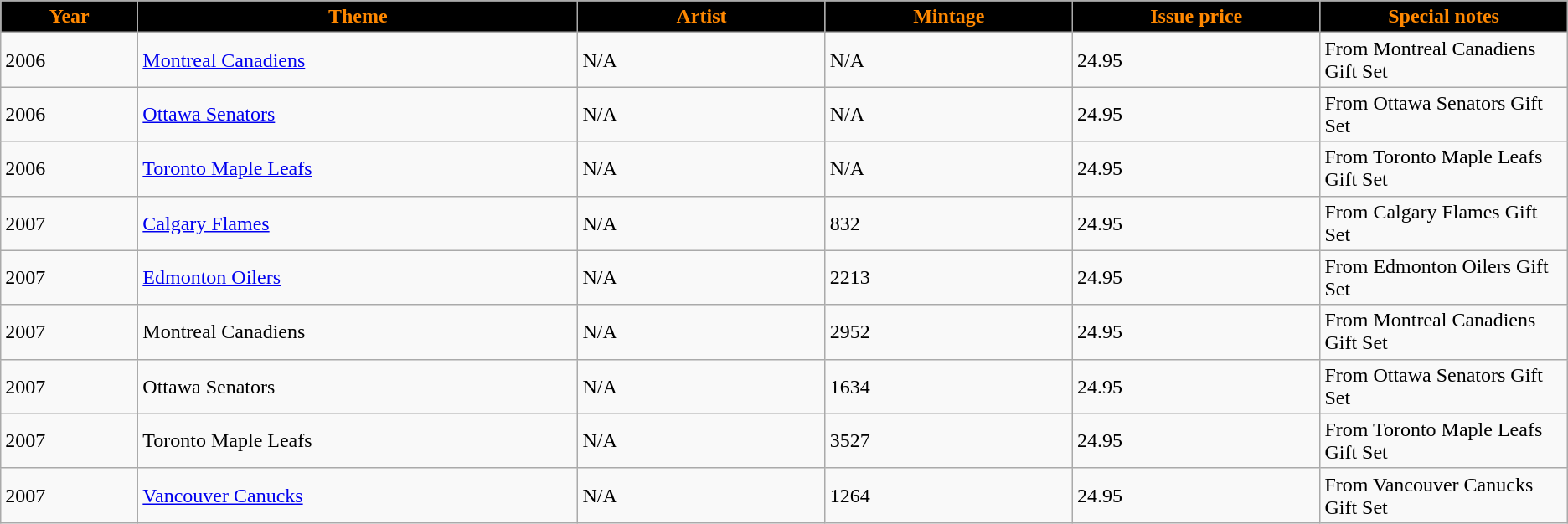<table class="wikitable sortable">
<tr>
<th style="background:black; color:#ff8800; width:5%;">Year</th>
<th style="background:black; color:#ff8800; width:16%;">Theme</th>
<th style="background:black; color:#ff8800; width:9%;">Artist</th>
<th style="background:black; color:#ff8800; width:9%;">Mintage</th>
<th style="background:black; color:#ff8800; width:9%;">Issue price</th>
<th style="background:black; color:#ff8800; width:9%;">Special notes</th>
</tr>
<tr>
<td>2006</td>
<td><a href='#'>Montreal Canadiens</a></td>
<td>N/A</td>
<td>N/A</td>
<td>24.95</td>
<td>From Montreal Canadiens Gift Set</td>
</tr>
<tr>
<td>2006</td>
<td><a href='#'>Ottawa Senators</a></td>
<td>N/A</td>
<td>N/A</td>
<td>24.95</td>
<td>From Ottawa Senators Gift Set</td>
</tr>
<tr>
<td>2006</td>
<td><a href='#'>Toronto Maple Leafs</a></td>
<td>N/A</td>
<td>N/A</td>
<td>24.95</td>
<td>From Toronto Maple Leafs Gift Set</td>
</tr>
<tr>
<td>2007</td>
<td><a href='#'>Calgary Flames</a></td>
<td>N/A</td>
<td>832</td>
<td>24.95</td>
<td>From Calgary Flames Gift Set</td>
</tr>
<tr>
<td>2007</td>
<td><a href='#'>Edmonton Oilers</a></td>
<td>N/A</td>
<td>2213</td>
<td>24.95</td>
<td>From Edmonton Oilers Gift Set</td>
</tr>
<tr>
<td>2007</td>
<td>Montreal Canadiens</td>
<td>N/A</td>
<td>2952</td>
<td>24.95</td>
<td>From Montreal Canadiens Gift Set</td>
</tr>
<tr>
<td>2007</td>
<td>Ottawa Senators</td>
<td>N/A</td>
<td>1634</td>
<td>24.95</td>
<td>From Ottawa Senators Gift Set</td>
</tr>
<tr>
<td>2007</td>
<td>Toronto Maple Leafs</td>
<td>N/A</td>
<td>3527</td>
<td>24.95</td>
<td>From Toronto Maple Leafs Gift Set</td>
</tr>
<tr>
<td>2007</td>
<td><a href='#'>Vancouver Canucks</a></td>
<td>N/A</td>
<td>1264</td>
<td>24.95</td>
<td>From Vancouver Canucks Gift Set</td>
</tr>
</table>
